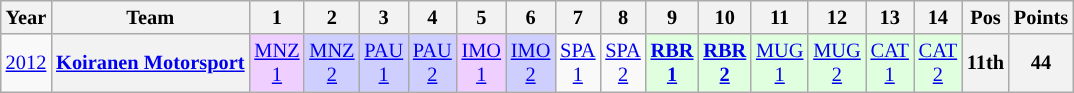<table class="wikitable" style="text-align:center; font-size:85%">
<tr>
<th>Year</th>
<th>Team</th>
<th>1</th>
<th>2</th>
<th>3</th>
<th>4</th>
<th>5</th>
<th>6</th>
<th>7</th>
<th>8</th>
<th>9</th>
<th>10</th>
<th>11</th>
<th>12</th>
<th>13</th>
<th>14</th>
<th>Pos</th>
<th>Points</th>
</tr>
<tr>
<td><a href='#'>2012</a></td>
<th nowrap><a href='#'>Koiranen Motorsport</a></th>
<td style="background:#EFCFFF;"><a href='#'>MNZ<br>1</a><br></td>
<td style="background:#CFCFFF;"><a href='#'>MNZ<br>2</a><br></td>
<td style="background:#CFCFFF;"><a href='#'>PAU<br>1</a><br></td>
<td style="background:#CFCFFF;"><a href='#'>PAU<br>2</a><br></td>
<td style="background:#EFCFFF;"><a href='#'>IMO<br>1</a><br></td>
<td style="background:#CFCFFF;"><a href='#'>IMO<br>2</a><br></td>
<td><a href='#'>SPA<br>1</a></td>
<td><a href='#'>SPA<br>2</a></td>
<td style="background:#DFFFDF;"><strong><a href='#'>RBR<br>1</a></strong><br></td>
<td style="background:#DFFFDF;"><strong><a href='#'>RBR<br>2</a></strong><br></td>
<td style="background:#DFFFDF;"><a href='#'>MUG<br>1</a><br></td>
<td style="background:#DFFFDF;"><a href='#'>MUG<br>2</a><br></td>
<td style="background:#DFFFDF;"><a href='#'>CAT<br>1</a><br></td>
<td style="background:#DFFFDF;"><a href='#'>CAT<br>2</a><br></td>
<th>11th</th>
<th>44</th>
</tr>
</table>
